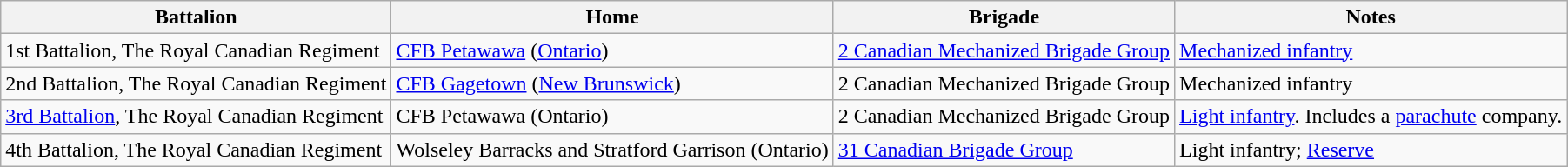<table class="wikitable">
<tr>
<th>Battalion</th>
<th>Home</th>
<th>Brigade</th>
<th>Notes</th>
</tr>
<tr>
<td>1st Battalion, The Royal Canadian Regiment</td>
<td><a href='#'>CFB Petawawa</a> (<a href='#'>Ontario</a>)</td>
<td><a href='#'>2 Canadian Mechanized Brigade Group</a></td>
<td><a href='#'>Mechanized infantry</a></td>
</tr>
<tr>
<td>2nd Battalion, The Royal Canadian Regiment</td>
<td><a href='#'>CFB Gagetown</a> (<a href='#'>New Brunswick</a>)</td>
<td>2 Canadian Mechanized Brigade Group</td>
<td>Mechanized infantry</td>
</tr>
<tr>
<td><a href='#'>3rd Battalion</a>, The Royal Canadian Regiment</td>
<td>CFB Petawawa (Ontario)</td>
<td>2 Canadian Mechanized Brigade Group</td>
<td><a href='#'>Light infantry</a>. Includes a <a href='#'>parachute</a> company.</td>
</tr>
<tr>
<td>4th Battalion, The Royal Canadian Regiment</td>
<td>Wolseley Barracks and Stratford Garrison (Ontario)</td>
<td><a href='#'>31 Canadian Brigade Group</a></td>
<td>Light infantry; <a href='#'>Reserve</a></td>
</tr>
</table>
